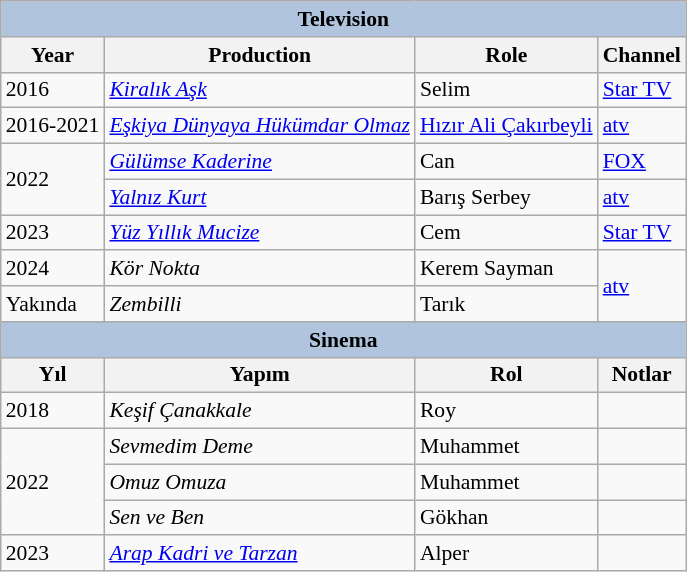<table class="wikitable" border="2" cellpadding="4" cellspacing="0" style="font-size:90%">
<tr>
<th colspan="4" style="background:LightSteelBlue">Television</th>
</tr>
<tr>
<th>Year</th>
<th>Production</th>
<th>Role</th>
<th>Channel</th>
</tr>
<tr>
<td>2016</td>
<td><em><a href='#'>Kiralık Aşk</a></em></td>
<td>Selim</td>
<td><a href='#'>Star TV</a></td>
</tr>
<tr>
<td>2016-2021</td>
<td><em><a href='#'>Eşkiya Dünyaya Hükümdar Olmaz</a></em></td>
<td><a href='#'>Hızır Ali Çakırbeyli</a></td>
<td><a href='#'>atv</a></td>
</tr>
<tr>
<td rowspan="2">2022</td>
<td><em><a href='#'>Gülümse Kaderine</a></em></td>
<td>Can</td>
<td><a href='#'>FOX</a></td>
</tr>
<tr>
<td><em><a href='#'>Yalnız Kurt</a></em></td>
<td>Barış Serbey</td>
<td><a href='#'>atv</a></td>
</tr>
<tr>
<td>2023</td>
<td><em><a href='#'>Yüz Yıllık Mucize</a></em></td>
<td>Cem</td>
<td><a href='#'>Star TV</a></td>
</tr>
<tr>
<td>2024</td>
<td><em>Kör Nokta</em></td>
<td>Kerem Sayman</td>
<td rowspan="2"><a href='#'>atv</a></td>
</tr>
<tr>
<td>Yakında</td>
<td><em>Zembilli</em></td>
<td>Tarık</td>
</tr>
<tr>
<th colspan="4" style="background:LightSteelBlue">Sinema</th>
</tr>
<tr>
<th>Yıl</th>
<th>Yapım</th>
<th>Rol</th>
<th>Notlar</th>
</tr>
<tr>
<td>2018</td>
<td><em>Keşif Çanakkale</em></td>
<td>Roy</td>
<td></td>
</tr>
<tr>
<td rowspan="3">2022</td>
<td><em>Sevmedim Deme</em></td>
<td>Muhammet</td>
<td></td>
</tr>
<tr>
<td><em>Omuz Omuza</em></td>
<td>Muhammet</td>
<td></td>
</tr>
<tr>
<td><em>Sen ve Ben</em></td>
<td>Gökhan</td>
<td></td>
</tr>
<tr>
<td>2023</td>
<td><em><a href='#'>Arap Kadri ve Tarzan</a></em></td>
<td>Alper</td>
<td></td>
</tr>
</table>
